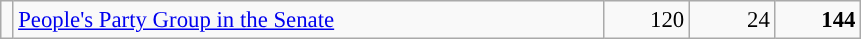<table class="wikitable" style="text-align:right; font-size:95%; border:0px; margin-top:-1px; margin-bottom:0;">
<tr>
<td width="1"></td>
<td align="left" width="387"><a href='#'>People's Party Group in the Senate</a></td>
<td width="50">120</td>
<td width="50">24</td>
<td width="50"><strong>144</strong></td>
</tr>
</table>
